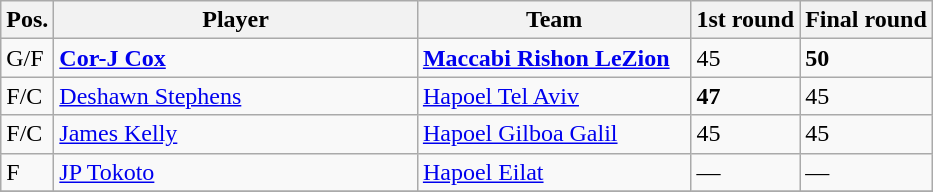<table class="wikitable">
<tr>
<th>Pos.</th>
<th width=235>Player</th>
<th width=175>Team</th>
<th>1st round</th>
<th>Final round</th>
</tr>
<tr>
<td>G/F</td>
<td> <strong><a href='#'>Cor-J Cox</a></strong></td>
<td><strong><a href='#'>Maccabi Rishon LeZion</a></strong></td>
<td>45</td>
<td><strong>50</strong></td>
</tr>
<tr>
<td>F/C</td>
<td> <a href='#'>Deshawn Stephens</a></td>
<td><a href='#'>Hapoel Tel Aviv</a></td>
<td><strong>47</strong></td>
<td>45</td>
</tr>
<tr>
<td>F/C</td>
<td> <a href='#'>James Kelly</a></td>
<td><a href='#'>Hapoel Gilboa Galil</a></td>
<td>45</td>
<td>45</td>
</tr>
<tr>
<td>F</td>
<td> <a href='#'>JP Tokoto</a></td>
<td><a href='#'>Hapoel Eilat</a></td>
<td>—</td>
<td>—</td>
</tr>
<tr>
</tr>
</table>
